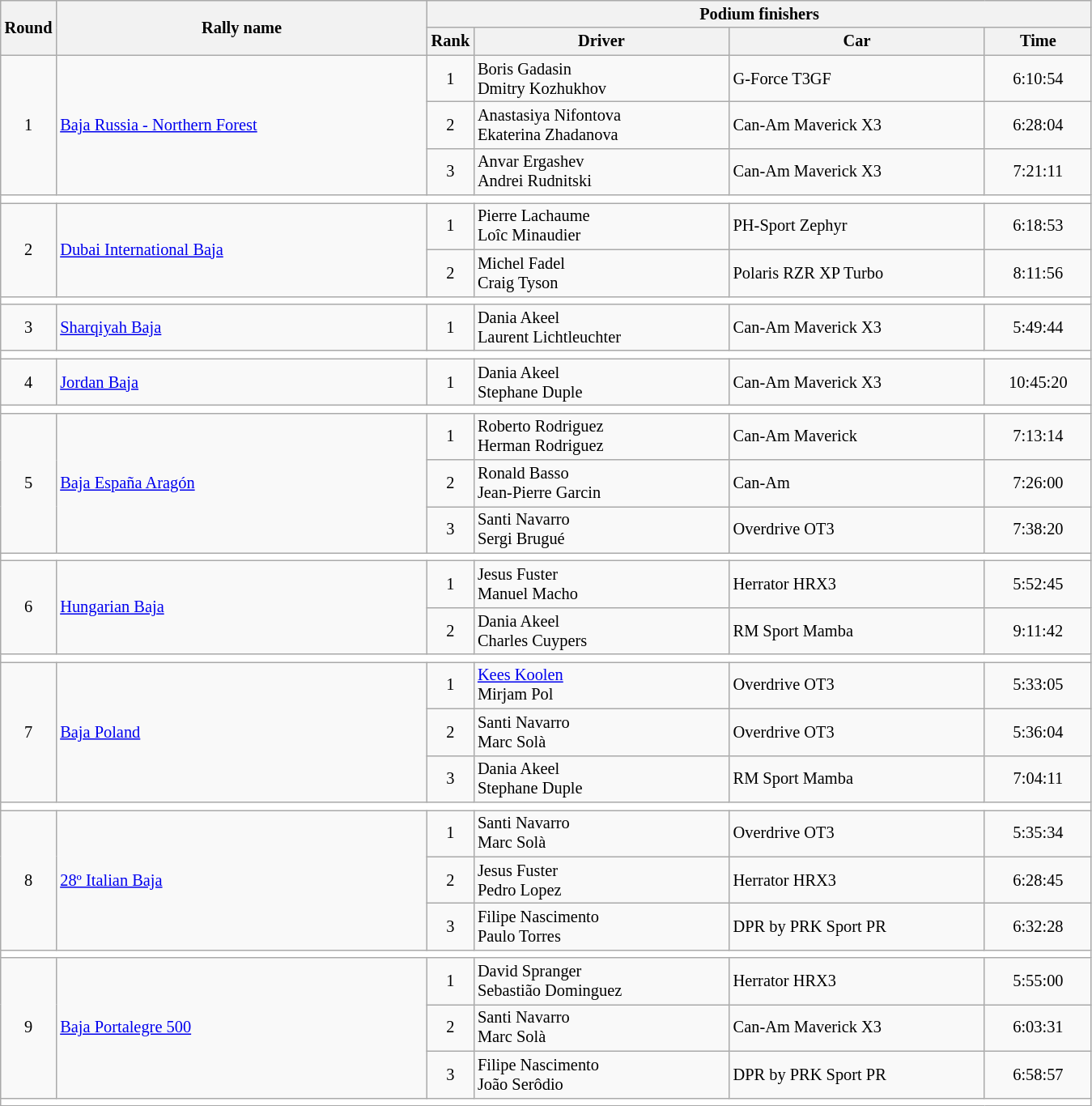<table class="wikitable" style="font-size:85%;">
<tr>
<th rowspan=2>Round</th>
<th style="width:22em" rowspan=2>Rally name</th>
<th colspan=4>Podium finishers</th>
</tr>
<tr>
<th>Rank</th>
<th style="width:15em">Driver</th>
<th style="width:15em">Car</th>
<th style="width:6em">Time</th>
</tr>
<tr>
<td rowspan=3 align=center>1</td>
<td rowspan=3> <a href='#'>Baja Russia - Northern Forest</a></td>
<td align=center>1</td>
<td> Boris Gadasin <br> Dmitry Kozhukhov</td>
<td>G-Force T3GF</td>
<td align=center>6:10:54</td>
</tr>
<tr>
<td align=center>2</td>
<td> Anastasiya Nifontova <br> Ekaterina Zhadanova</td>
<td>Can-Am Maverick X3</td>
<td align=center>6:28:04</td>
</tr>
<tr>
<td align=center>3</td>
<td> Anvar Ergashev <br> Andrei Rudnitski</td>
<td>Can-Am Maverick X3</td>
<td align=center>7:21:11</td>
</tr>
<tr style="background:white;">
<td colspan=6></td>
</tr>
<tr>
<td rowspan=2 align=center>2</td>
<td rowspan=2> <a href='#'>Dubai International Baja</a></td>
<td align=center>1</td>
<td> Pierre Lachaume <br> Loîc Minaudier</td>
<td>PH-Sport Zephyr</td>
<td align=center>6:18:53</td>
</tr>
<tr>
<td align=center>2</td>
<td> Michel Fadel <br> Craig Tyson</td>
<td>Polaris RZR XP Turbo</td>
<td align=center>8:11:56</td>
</tr>
<tr style="background:white;">
<td colspan=6></td>
</tr>
<tr>
<td align=center>3</td>
<td> <a href='#'>Sharqiyah Baja</a></td>
<td align=center>1</td>
<td> Dania Akeel<br> Laurent Lichtleuchter</td>
<td>Can-Am Maverick X3</td>
<td align=center>5:49:44</td>
</tr>
<tr style="background:white;">
<td colspan=6></td>
</tr>
<tr>
<td align=center>4</td>
<td> <a href='#'>Jordan Baja</a></td>
<td align=center>1</td>
<td> Dania Akeel<br> Stephane Duple</td>
<td>Can-Am Maverick X3</td>
<td align=center>10:45:20</td>
</tr>
<tr style="background:white;">
<td colspan=6></td>
</tr>
<tr>
<td rowspan=3 align=center>5</td>
<td rowspan=3> <a href='#'>Baja España Aragón</a></td>
<td align=center>1</td>
<td> Roberto Rodriguez<br> Herman Rodriguez</td>
<td>Can-Am Maverick</td>
<td align=center>7:13:14</td>
</tr>
<tr>
<td align=center>2</td>
<td> Ronald Basso<br> Jean-Pierre Garcin</td>
<td>Can-Am</td>
<td align=center>7:26:00</td>
</tr>
<tr>
<td align=center>3</td>
<td> Santi Navarro<br> Sergi Brugué</td>
<td>Overdrive OT3</td>
<td align=center>7:38:20</td>
</tr>
<tr style="background:white;">
<td colspan=6></td>
</tr>
<tr>
<td rowspan=2 align=center>6</td>
<td rowspan=2> <a href='#'>Hungarian Baja</a></td>
<td align=center>1</td>
<td> Jesus Fuster<br> Manuel Macho</td>
<td>Herrator HRX3</td>
<td align=center>5:52:45</td>
</tr>
<tr>
<td align=center>2</td>
<td> Dania Akeel<br> Charles Cuypers</td>
<td>RM Sport Mamba</td>
<td align=center>9:11:42</td>
</tr>
<tr style="background:white;">
<td colspan=6></td>
</tr>
<tr>
<td rowspan=3 align=center>7</td>
<td rowspan=3> <a href='#'>Baja Poland</a></td>
<td align=center>1</td>
<td> <a href='#'>Kees Koolen</a><br> Mirjam Pol</td>
<td>Overdrive OT3</td>
<td align=center>5:33:05</td>
</tr>
<tr>
<td align=center>2</td>
<td> Santi Navarro<br> Marc Solà</td>
<td>Overdrive OT3</td>
<td align=center>5:36:04</td>
</tr>
<tr>
<td align=center>3</td>
<td> Dania Akeel<br> Stephane Duple</td>
<td>RM Sport Mamba</td>
<td align=center>7:04:11</td>
</tr>
<tr style="background:white;">
<td colspan=6></td>
</tr>
<tr>
<td rowspan=3 align=center>8</td>
<td rowspan=3> <a href='#'>28º Italian Baja</a></td>
<td align=center>1</td>
<td> Santi Navarro<br> Marc Solà</td>
<td>Overdrive OT3</td>
<td align=center>5:35:34</td>
</tr>
<tr>
<td align=center>2</td>
<td> Jesus Fuster<br> Pedro Lopez</td>
<td>Herrator HRX3</td>
<td align=center>6:28:45</td>
</tr>
<tr>
<td align=center>3</td>
<td> Filipe Nascimento<br> Paulo Torres</td>
<td>DPR by PRK Sport PR</td>
<td align=center>6:32:28</td>
</tr>
<tr style="background:white;">
<td colspan=6></td>
</tr>
<tr>
<td rowspan=3 align=center>9</td>
<td rowspan=3> <a href='#'>Baja Portalegre 500</a></td>
<td align=center>1</td>
<td> David Spranger<br> Sebastião Dominguez</td>
<td>Herrator HRX3</td>
<td align=center>5:55:00</td>
</tr>
<tr>
<td align=center>2</td>
<td> Santi Navarro<br> Marc Solà</td>
<td>Can-Am Maverick X3</td>
<td align=center>6:03:31</td>
</tr>
<tr>
<td align=center>3</td>
<td> Filipe Nascimento<br> João Serôdio</td>
<td>DPR by PRK Sport PR</td>
<td align=center>6:58:57</td>
</tr>
<tr style="background:white;">
<td colspan=6></td>
</tr>
</table>
